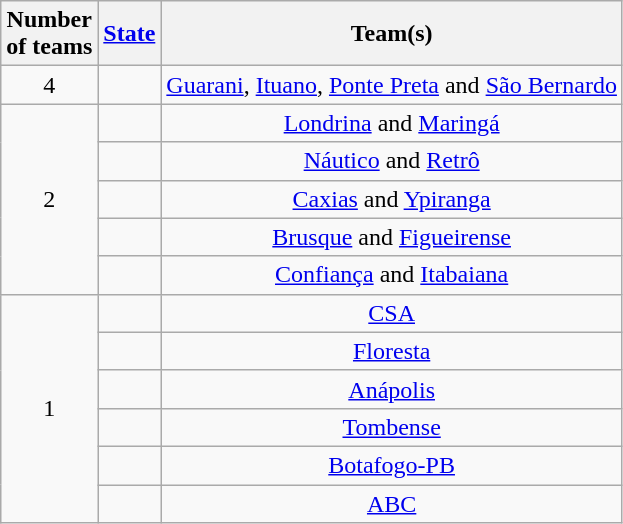<table class="wikitable" style="text-align:center">
<tr>
<th>Number<br>of teams</th>
<th><a href='#'>State</a></th>
<th>Team(s)</th>
</tr>
<tr>
<td rowspan=1>4</td>
<td align="left"></td>
<td><a href='#'>Guarani</a>, <a href='#'>Ituano</a>, <a href='#'>Ponte Preta</a> and <a href='#'>São Bernardo</a></td>
</tr>
<tr>
<td rowspan=5>2</td>
<td align="left"></td>
<td><a href='#'>Londrina</a> and <a href='#'>Maringá</a></td>
</tr>
<tr>
<td align="left"></td>
<td><a href='#'>Náutico</a> and <a href='#'>Retrô</a></td>
</tr>
<tr>
<td align="left"></td>
<td><a href='#'>Caxias</a> and <a href='#'>Ypiranga</a></td>
</tr>
<tr>
<td align="left"></td>
<td><a href='#'>Brusque</a> and <a href='#'>Figueirense</a></td>
</tr>
<tr>
<td align="left"></td>
<td><a href='#'>Confiança</a> and <a href='#'>Itabaiana</a></td>
</tr>
<tr>
<td rowspan=6>1</td>
<td align="left"></td>
<td><a href='#'>CSA</a></td>
</tr>
<tr>
<td align="left"></td>
<td><a href='#'>Floresta</a></td>
</tr>
<tr>
<td align="left"></td>
<td><a href='#'>Anápolis</a></td>
</tr>
<tr>
<td align="left"></td>
<td><a href='#'>Tombense</a></td>
</tr>
<tr>
<td align="left"></td>
<td><a href='#'>Botafogo-PB</a></td>
</tr>
<tr>
<td align="left"></td>
<td><a href='#'>ABC</a></td>
</tr>
</table>
